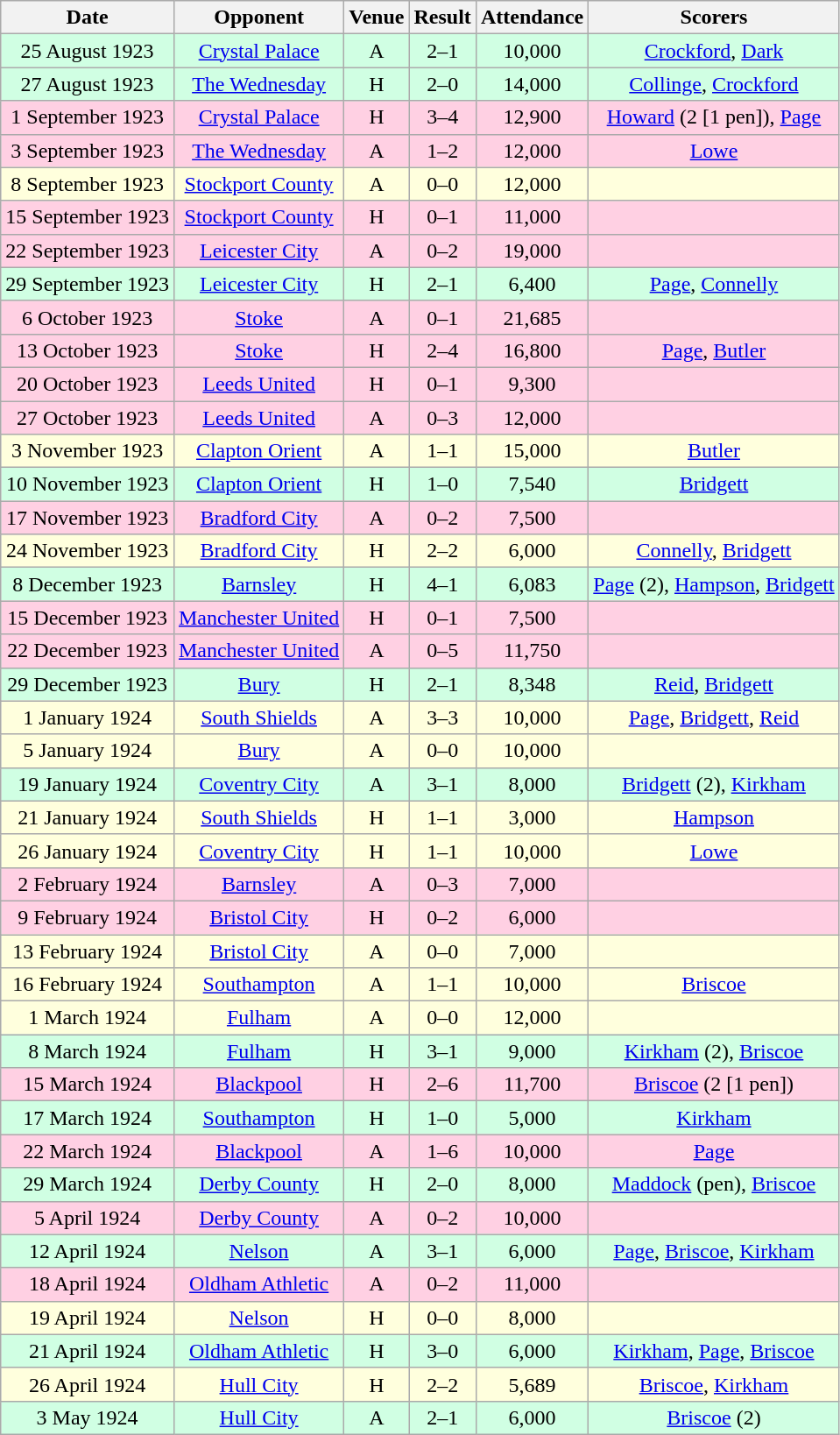<table class="wikitable sortable" style="font-size:100%; text-align:center">
<tr>
<th>Date</th>
<th>Opponent</th>
<th>Venue</th>
<th>Result</th>
<th>Attendance</th>
<th>Scorers</th>
</tr>
<tr style="background-color: #d0ffe3;">
<td>25 August 1923</td>
<td><a href='#'>Crystal Palace</a></td>
<td>A</td>
<td>2–1</td>
<td>10,000</td>
<td><a href='#'>Crockford</a>, <a href='#'>Dark</a></td>
</tr>
<tr style="background-color: #d0ffe3;">
<td>27 August 1923</td>
<td><a href='#'>The Wednesday</a></td>
<td>H</td>
<td>2–0</td>
<td>14,000</td>
<td><a href='#'>Collinge</a>, <a href='#'>Crockford</a></td>
</tr>
<tr style="background-color: #ffd0e3;">
<td>1 September 1923</td>
<td><a href='#'>Crystal Palace</a></td>
<td>H</td>
<td>3–4</td>
<td>12,900</td>
<td><a href='#'>Howard</a> (2 [1 pen]), <a href='#'>Page</a></td>
</tr>
<tr style="background-color: #ffd0e3;">
<td>3 September 1923</td>
<td><a href='#'>The Wednesday</a></td>
<td>A</td>
<td>1–2</td>
<td>12,000</td>
<td><a href='#'>Lowe</a></td>
</tr>
<tr style="background-color: #ffffdd;">
<td>8 September 1923</td>
<td><a href='#'>Stockport County</a></td>
<td>A</td>
<td>0–0</td>
<td>12,000</td>
<td></td>
</tr>
<tr style="background-color: #ffd0e3;">
<td>15 September 1923</td>
<td><a href='#'>Stockport County</a></td>
<td>H</td>
<td>0–1</td>
<td>11,000</td>
<td></td>
</tr>
<tr style="background-color: #ffd0e3;">
<td>22 September 1923</td>
<td><a href='#'>Leicester City</a></td>
<td>A</td>
<td>0–2</td>
<td>19,000</td>
<td></td>
</tr>
<tr style="background-color: #d0ffe3;">
<td>29 September 1923</td>
<td><a href='#'>Leicester City</a></td>
<td>H</td>
<td>2–1</td>
<td>6,400</td>
<td><a href='#'>Page</a>, <a href='#'>Connelly</a></td>
</tr>
<tr style="background-color: #ffd0e3;">
<td>6 October 1923</td>
<td><a href='#'>Stoke</a></td>
<td>A</td>
<td>0–1</td>
<td>21,685</td>
<td></td>
</tr>
<tr style="background-color: #ffd0e3;">
<td>13 October 1923</td>
<td><a href='#'>Stoke</a></td>
<td>H</td>
<td>2–4</td>
<td>16,800</td>
<td><a href='#'>Page</a>, <a href='#'>Butler</a></td>
</tr>
<tr style="background-color: #ffd0e3;">
<td>20 October 1923</td>
<td><a href='#'>Leeds United</a></td>
<td>H</td>
<td>0–1</td>
<td>9,300</td>
<td></td>
</tr>
<tr style="background-color: #ffd0e3;">
<td>27 October 1923</td>
<td><a href='#'>Leeds United</a></td>
<td>A</td>
<td>0–3</td>
<td>12,000</td>
<td></td>
</tr>
<tr style="background-color: #ffffdd;">
<td>3 November 1923</td>
<td><a href='#'>Clapton Orient</a></td>
<td>A</td>
<td>1–1</td>
<td>15,000</td>
<td><a href='#'>Butler</a></td>
</tr>
<tr style="background-color: #d0ffe3;">
<td>10 November 1923</td>
<td><a href='#'>Clapton Orient</a></td>
<td>H</td>
<td>1–0</td>
<td>7,540</td>
<td><a href='#'>Bridgett</a></td>
</tr>
<tr style="background-color: #ffd0e3;">
<td>17 November 1923</td>
<td><a href='#'>Bradford City</a></td>
<td>A</td>
<td>0–2</td>
<td>7,500</td>
<td></td>
</tr>
<tr style="background-color: #ffffdd;">
<td>24 November 1923</td>
<td><a href='#'>Bradford City</a></td>
<td>H</td>
<td>2–2</td>
<td>6,000</td>
<td><a href='#'>Connelly</a>, <a href='#'>Bridgett</a></td>
</tr>
<tr style="background-color: #d0ffe3;">
<td>8 December 1923</td>
<td><a href='#'>Barnsley</a></td>
<td>H</td>
<td>4–1</td>
<td>6,083</td>
<td><a href='#'>Page</a> (2), <a href='#'>Hampson</a>, <a href='#'>Bridgett</a></td>
</tr>
<tr style="background-color: #ffd0e3;">
<td>15 December 1923</td>
<td><a href='#'>Manchester United</a></td>
<td>H</td>
<td>0–1</td>
<td>7,500</td>
<td></td>
</tr>
<tr style="background-color: #ffd0e3;">
<td>22 December 1923</td>
<td><a href='#'>Manchester United</a></td>
<td>A</td>
<td>0–5</td>
<td>11,750</td>
<td></td>
</tr>
<tr style="background-color: #d0ffe3;">
<td>29 December 1923</td>
<td><a href='#'>Bury</a></td>
<td>H</td>
<td>2–1</td>
<td>8,348</td>
<td><a href='#'>Reid</a>, <a href='#'>Bridgett</a></td>
</tr>
<tr style="background-color: #ffffdd;">
<td>1 January 1924</td>
<td><a href='#'>South Shields</a></td>
<td>A</td>
<td>3–3</td>
<td>10,000</td>
<td><a href='#'>Page</a>, <a href='#'>Bridgett</a>, <a href='#'>Reid</a></td>
</tr>
<tr style="background-color: #ffffdd;">
<td>5 January 1924</td>
<td><a href='#'>Bury</a></td>
<td>A</td>
<td>0–0</td>
<td>10,000</td>
<td></td>
</tr>
<tr style="background-color: #d0ffe3;">
<td>19 January 1924</td>
<td><a href='#'>Coventry City</a></td>
<td>A</td>
<td>3–1</td>
<td>8,000</td>
<td><a href='#'>Bridgett</a> (2), <a href='#'>Kirkham</a></td>
</tr>
<tr style="background-color: #ffffdd;">
<td>21 January 1924</td>
<td><a href='#'>South Shields</a></td>
<td>H</td>
<td>1–1</td>
<td>3,000</td>
<td><a href='#'>Hampson</a></td>
</tr>
<tr style="background-color: #ffffdd;">
<td>26 January 1924</td>
<td><a href='#'>Coventry City</a></td>
<td>H</td>
<td>1–1</td>
<td>10,000</td>
<td><a href='#'>Lowe</a></td>
</tr>
<tr style="background-color: #ffd0e3;">
<td>2 February 1924</td>
<td><a href='#'>Barnsley</a></td>
<td>A</td>
<td>0–3</td>
<td>7,000</td>
<td></td>
</tr>
<tr style="background-color: #ffd0e3;">
<td>9 February 1924</td>
<td><a href='#'>Bristol City</a></td>
<td>H</td>
<td>0–2</td>
<td>6,000</td>
<td></td>
</tr>
<tr style="background-color: #ffffdd;">
<td>13 February 1924</td>
<td><a href='#'>Bristol City</a></td>
<td>A</td>
<td>0–0</td>
<td>7,000</td>
<td></td>
</tr>
<tr style="background-color: #ffffdd;">
<td>16 February 1924</td>
<td><a href='#'>Southampton</a></td>
<td>A</td>
<td>1–1</td>
<td>10,000</td>
<td><a href='#'>Briscoe</a></td>
</tr>
<tr style="background-color: #ffffdd;">
<td>1 March 1924</td>
<td><a href='#'>Fulham</a></td>
<td>A</td>
<td>0–0</td>
<td>12,000</td>
<td></td>
</tr>
<tr style="background-color: #d0ffe3;">
<td>8 March 1924</td>
<td><a href='#'>Fulham</a></td>
<td>H</td>
<td>3–1</td>
<td>9,000</td>
<td><a href='#'>Kirkham</a> (2), <a href='#'>Briscoe</a></td>
</tr>
<tr style="background-color: #ffd0e3;">
<td>15 March 1924</td>
<td><a href='#'>Blackpool</a></td>
<td>H</td>
<td>2–6</td>
<td>11,700</td>
<td><a href='#'>Briscoe</a> (2 [1 pen])</td>
</tr>
<tr style="background-color: #d0ffe3;">
<td>17 March 1924</td>
<td><a href='#'>Southampton</a></td>
<td>H</td>
<td>1–0</td>
<td>5,000</td>
<td><a href='#'>Kirkham</a></td>
</tr>
<tr style="background-color: #ffd0e3;">
<td>22 March 1924</td>
<td><a href='#'>Blackpool</a></td>
<td>A</td>
<td>1–6</td>
<td>10,000</td>
<td><a href='#'>Page</a></td>
</tr>
<tr style="background-color: #d0ffe3;">
<td>29 March 1924</td>
<td><a href='#'>Derby County</a></td>
<td>H</td>
<td>2–0</td>
<td>8,000</td>
<td><a href='#'>Maddock</a> (pen), <a href='#'>Briscoe</a></td>
</tr>
<tr style="background-color: #ffd0e3;">
<td>5 April 1924</td>
<td><a href='#'>Derby County</a></td>
<td>A</td>
<td>0–2</td>
<td>10,000</td>
<td></td>
</tr>
<tr style="background-color: #d0ffe3;">
<td>12 April 1924</td>
<td><a href='#'>Nelson</a></td>
<td>A</td>
<td>3–1</td>
<td>6,000</td>
<td><a href='#'>Page</a>, <a href='#'>Briscoe</a>, <a href='#'>Kirkham</a></td>
</tr>
<tr style="background-color: #ffd0e3;">
<td>18 April 1924</td>
<td><a href='#'>Oldham Athletic</a></td>
<td>A</td>
<td>0–2</td>
<td>11,000</td>
<td></td>
</tr>
<tr style="background-color: #ffffdd;">
<td>19 April 1924</td>
<td><a href='#'>Nelson</a></td>
<td>H</td>
<td>0–0</td>
<td>8,000</td>
<td></td>
</tr>
<tr style="background-color: #d0ffe3;">
<td>21 April 1924</td>
<td><a href='#'>Oldham Athletic</a></td>
<td>H</td>
<td>3–0</td>
<td>6,000</td>
<td><a href='#'>Kirkham</a>, <a href='#'>Page</a>, <a href='#'>Briscoe</a></td>
</tr>
<tr style="background-color: #ffffdd;">
<td>26 April 1924</td>
<td><a href='#'>Hull City</a></td>
<td>H</td>
<td>2–2</td>
<td>5,689</td>
<td><a href='#'>Briscoe</a>, <a href='#'>Kirkham</a></td>
</tr>
<tr style="background-color: #d0ffe3;">
<td>3 May 1924</td>
<td><a href='#'>Hull City</a></td>
<td>A</td>
<td>2–1</td>
<td>6,000</td>
<td><a href='#'>Briscoe</a> (2)</td>
</tr>
</table>
